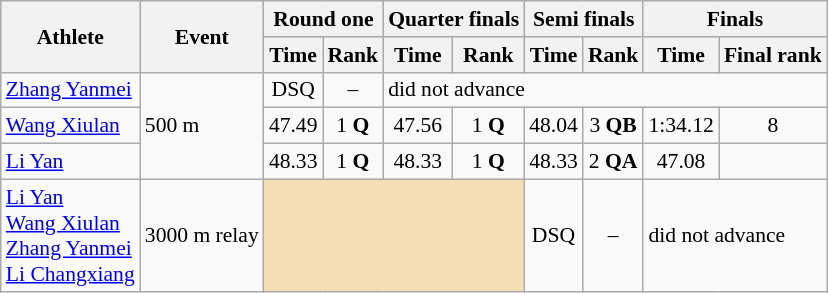<table class="wikitable" style="font-size:90%">
<tr>
<th rowspan="2">Athlete</th>
<th rowspan="2">Event</th>
<th colspan="2">Round one</th>
<th colspan="2">Quarter finals</th>
<th colspan="2">Semi finals</th>
<th colspan="2">Finals</th>
</tr>
<tr>
<th>Time</th>
<th>Rank</th>
<th>Time</th>
<th>Rank</th>
<th>Time</th>
<th>Rank</th>
<th>Time</th>
<th>Final rank</th>
</tr>
<tr>
<td><a href='#'>Zhang Yanmei</a></td>
<td rowspan="3">500 m</td>
<td align="center">DSQ</td>
<td align="center">–</td>
<td colspan="6">did not advance</td>
</tr>
<tr>
<td><a href='#'>Wang Xiulan</a></td>
<td align="center">47.49</td>
<td align="center">1 <strong>Q</strong></td>
<td align="center">47.56</td>
<td align="center">1 <strong>Q</strong></td>
<td align="center">48.04</td>
<td align="center">3 <strong>QB</strong></td>
<td align="center">1:34.12</td>
<td align="center">8</td>
</tr>
<tr>
<td><a href='#'>Li Yan</a></td>
<td align="center">48.33</td>
<td align="center">1 <strong>Q</strong></td>
<td align="center">48.33</td>
<td align="center">1 <strong>Q</strong></td>
<td align="center">48.33</td>
<td align="center">2 <strong>QA</strong></td>
<td align="center">47.08</td>
<td align="center"></td>
</tr>
<tr>
<td><a href='#'>Li Yan</a><br><a href='#'>Wang Xiulan</a><br><a href='#'>Zhang Yanmei</a><br><a href='#'>Li Changxiang</a></td>
<td>3000 m relay</td>
<td colspan=4 bgcolor=wheat></td>
<td align=center>DSQ</td>
<td align=center>–</td>
<td colspan="2">did not advance</td>
</tr>
</table>
